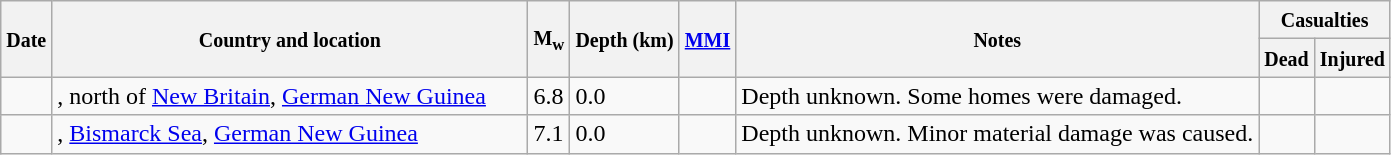<table class="wikitable sortable sort-under" style="border:1px black; margin-left:1em;">
<tr>
<th rowspan="2"><small>Date</small></th>
<th rowspan="2" style="width: 310px"><small>Country and location</small></th>
<th rowspan="2"><small>M<sub>w</sub></small></th>
<th rowspan="2"><small>Depth (km)</small></th>
<th rowspan="2"><small><a href='#'>MMI</a></small></th>
<th rowspan="2" class="unsortable"><small>Notes</small></th>
<th colspan="2"><small>Casualties</small></th>
</tr>
<tr>
<th><small>Dead</small></th>
<th><small>Injured</small></th>
</tr>
<tr>
<td></td>
<td>, north of <a href='#'>New Britain</a>, <a href='#'>German New Guinea</a></td>
<td>6.8</td>
<td>0.0</td>
<td></td>
<td>Depth unknown. Some homes were damaged.</td>
<td></td>
<td></td>
</tr>
<tr>
<td></td>
<td>, <a href='#'>Bismarck Sea</a>, <a href='#'>German New Guinea</a></td>
<td>7.1</td>
<td>0.0</td>
<td></td>
<td>Depth unknown. Minor material damage was caused.</td>
<td></td>
<td></td>
</tr>
</table>
